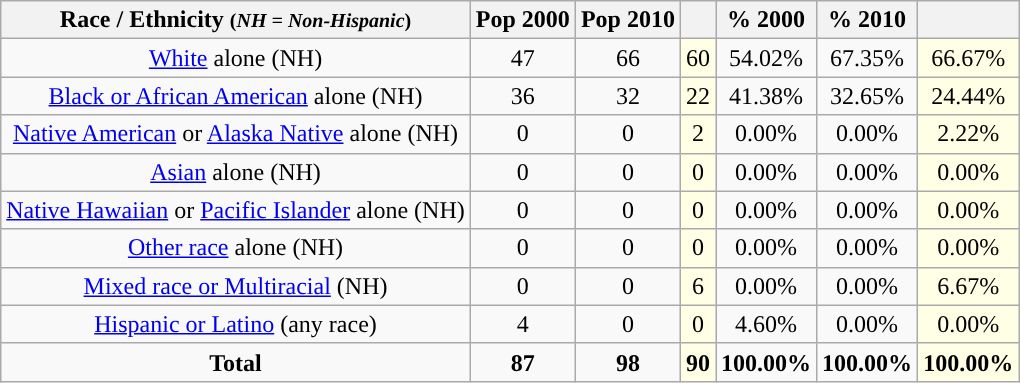<table class="wikitable" style="text-align:center;">
<tr>
<th>Race / Ethnicity <small>(<em>NH = Non-Hispanic</em>)</small></th>
<th>Pop 2000</th>
<th>Pop 2010</th>
<th></th>
<th>% 2000</th>
<th>% 2010</th>
<th></th>
</tr>
<tr>
<td><a href='#'>White</a> alone (NH)</td>
<td>47</td>
<td>66</td>
<td style='background: #ffffe6;'>60</td>
<td>54.02%</td>
<td>67.35%</td>
<td style='background: #ffffe6;'>66.67%</td>
</tr>
<tr>
<td><a href='#'>Black or African American</a> alone (NH)</td>
<td>36</td>
<td>32</td>
<td style='background: #ffffe6;'>22</td>
<td>41.38%</td>
<td>32.65%</td>
<td style='background: #ffffe6;'>24.44%</td>
</tr>
<tr>
<td><a href='#'>Native American</a> or <a href='#'>Alaska Native</a> alone (NH)</td>
<td>0</td>
<td>0</td>
<td style='background: #ffffe6;'>2</td>
<td>0.00%</td>
<td>0.00%</td>
<td style='background: #ffffe6;'>2.22%</td>
</tr>
<tr>
<td><a href='#'>Asian</a> alone (NH)</td>
<td>0</td>
<td>0</td>
<td style='background: #ffffe6;'>0</td>
<td>0.00%</td>
<td>0.00%</td>
<td style='background: #ffffe6;'>0.00%</td>
</tr>
<tr>
<td><a href='#'>Native Hawaiian</a> or <a href='#'>Pacific Islander</a> alone (NH)</td>
<td>0</td>
<td>0</td>
<td style='background: #ffffe6;'>0</td>
<td>0.00%</td>
<td>0.00%</td>
<td style='background: #ffffe6;'>0.00%</td>
</tr>
<tr>
<td><a href='#'>Other race</a> alone (NH)</td>
<td>0</td>
<td>0</td>
<td style='background: #ffffe6;'>0</td>
<td>0.00%</td>
<td>0.00%</td>
<td style='background: #ffffe6;'>0.00%</td>
</tr>
<tr>
<td><a href='#'>Mixed race or Multiracial</a> (NH)</td>
<td>0</td>
<td>0</td>
<td style='background: #ffffe6;'>6</td>
<td>0.00%</td>
<td>0.00%</td>
<td style='background: #ffffe6;'>6.67%</td>
</tr>
<tr>
<td><a href='#'>Hispanic or Latino</a> (any race)</td>
<td>4</td>
<td>0</td>
<td style='background: #ffffe6;'>0</td>
<td>4.60%</td>
<td>0.00%</td>
<td style='background: #ffffe6;'>0.00%</td>
</tr>
<tr>
<td><strong>Total</strong></td>
<td><strong>87</strong></td>
<td><strong>98</strong></td>
<td style='background: #ffffe6;'><strong>90</strong></td>
<td><strong>100.00%</strong></td>
<td><strong>100.00%</strong></td>
<td style='background: #ffffe6;'><strong>100.00%</strong></td>
</tr>
</table>
